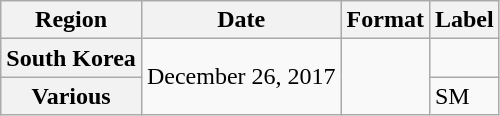<table class="wikitable plainrowheaders">
<tr>
<th>Region</th>
<th>Date</th>
<th>Format</th>
<th>Label</th>
</tr>
<tr>
<th scope="row">South Korea</th>
<td rowspan="2">December 26, 2017</td>
<td rowspan="2"></td>
<td></td>
</tr>
<tr>
<th scope="row">Various</th>
<td>SM</td>
</tr>
</table>
